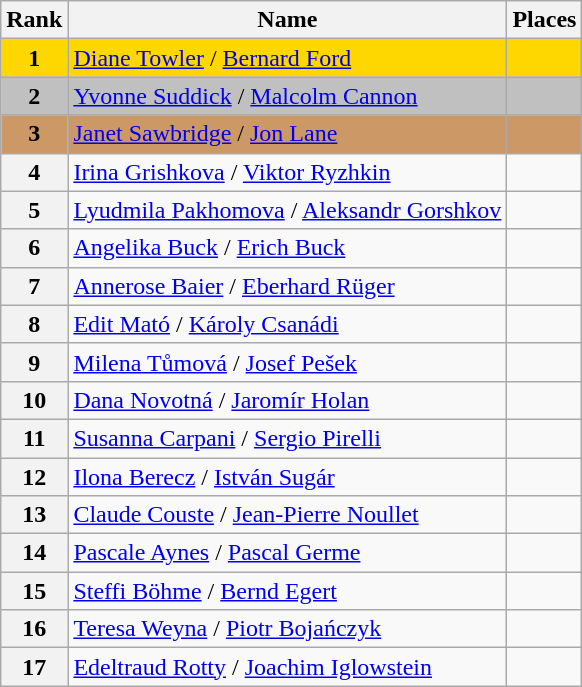<table class="wikitable">
<tr>
<th>Rank</th>
<th>Name</th>
<th>Places</th>
</tr>
<tr bgcolor="gold">
<td align="center"><strong>1</strong></td>
<td> <a href='#'>Diane Towler</a> / <a href='#'>Bernard Ford</a></td>
<td></td>
</tr>
<tr bgcolor="silver">
<td align="center"><strong>2</strong></td>
<td> <a href='#'>Yvonne Suddick</a> / <a href='#'>Malcolm Cannon</a></td>
<td></td>
</tr>
<tr bgcolor="cc9966">
<td align="center"><strong>3</strong></td>
<td> <a href='#'>Janet Sawbridge</a> / <a href='#'>Jon Lane</a></td>
<td></td>
</tr>
<tr>
<th>4</th>
<td> <a href='#'>Irina Grishkova</a> / <a href='#'>Viktor Ryzhkin</a></td>
<td></td>
</tr>
<tr>
<th>5</th>
<td> <a href='#'>Lyudmila Pakhomova</a> / <a href='#'>Aleksandr Gorshkov</a></td>
<td></td>
</tr>
<tr>
<th>6</th>
<td> <a href='#'>Angelika Buck</a> / <a href='#'>Erich Buck</a></td>
<td></td>
</tr>
<tr>
<th>7</th>
<td> <a href='#'>Annerose Baier</a> / <a href='#'>Eberhard Rüger</a></td>
<td></td>
</tr>
<tr>
<th>8</th>
<td> <a href='#'>Edit Mató</a> / <a href='#'>Károly Csanádi</a></td>
<td></td>
</tr>
<tr>
<th>9</th>
<td> <a href='#'>Milena Tůmová</a> / <a href='#'>Josef Pešek</a></td>
<td></td>
</tr>
<tr>
<th>10</th>
<td> <a href='#'>Dana Novotná</a> / <a href='#'>Jaromír Holan</a></td>
<td></td>
</tr>
<tr>
<th>11</th>
<td> <a href='#'>Susanna Carpani</a> / <a href='#'>Sergio Pirelli</a></td>
<td></td>
</tr>
<tr>
<th>12</th>
<td> <a href='#'>Ilona Berecz</a> / <a href='#'>István Sugár</a></td>
<td></td>
</tr>
<tr>
<th>13</th>
<td> <a href='#'>Claude Couste</a> / <a href='#'>Jean-Pierre Noullet</a></td>
<td></td>
</tr>
<tr>
<th>14</th>
<td> <a href='#'>Pascale Aynes</a> / <a href='#'>Pascal Germe</a></td>
<td></td>
</tr>
<tr>
<th>15</th>
<td> <a href='#'>Steffi Böhme</a> / <a href='#'>Bernd Egert</a></td>
<td></td>
</tr>
<tr>
<th>16</th>
<td> <a href='#'>Teresa Weyna</a> / <a href='#'>Piotr Bojańczyk</a></td>
<td></td>
</tr>
<tr>
<th>17</th>
<td> <a href='#'>Edeltraud Rotty</a> / <a href='#'>Joachim Iglowstein</a></td>
<td></td>
</tr>
</table>
